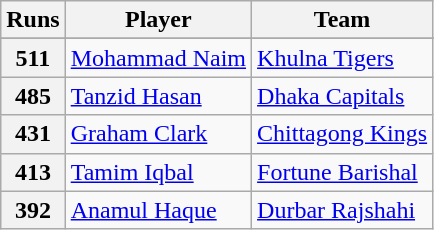<table class="wikitable" style="text-align:center;">
<tr>
<th>Runs</th>
<th>Player</th>
<th>Team</th>
</tr>
<tr>
</tr>
<tr>
<th>511</th>
<td style="text-align: left;"><a href='#'>Mohammad Naim</a></td>
<td style="text-align: left;"><a href='#'>Khulna Tigers</a></td>
</tr>
<tr>
<th>485</th>
<td style="text-align: left;"><a href='#'>Tanzid Hasan</a></td>
<td style="text-align: left;"><a href='#'>Dhaka Capitals</a></td>
</tr>
<tr>
<th>431</th>
<td style="text-align: left;"><a href='#'>Graham Clark</a></td>
<td style="text-align: left;"><a href='#'>Chittagong Kings</a></td>
</tr>
<tr>
<th>413</th>
<td style="text-align: left;"><a href='#'>Tamim Iqbal</a></td>
<td style="text-align: left;"><a href='#'>Fortune Barishal</a></td>
</tr>
<tr>
<th>392</th>
<td style="text-align: left;"><a href='#'>Anamul Haque</a></td>
<td style="text-align: left;"><a href='#'>Durbar Rajshahi</a></td>
</tr>
</table>
